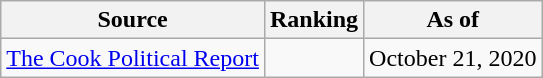<table class="wikitable" style="text-align:center">
<tr>
<th>Source</th>
<th>Ranking</th>
<th>As of</th>
</tr>
<tr>
<td align=left><a href='#'>The Cook Political Report</a></td>
<td></td>
<td>October 21, 2020</td>
</tr>
</table>
